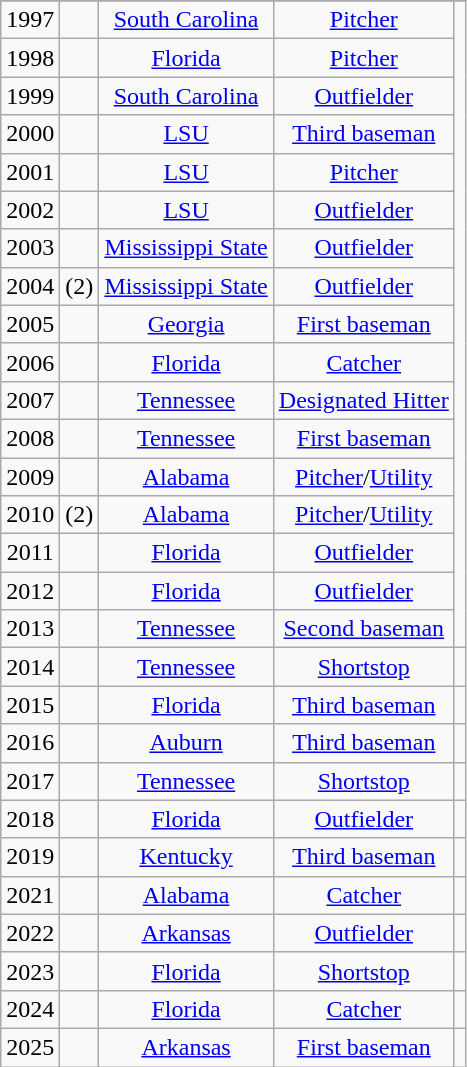<table class="wikitable sortable">
<tr>
</tr>
<tr align=center>
<td>1997</td>
<td></td>
<td><a href='#'>South Carolina</a></td>
<td><a href='#'>Pitcher</a></td>
<td rowspan="17"></td>
</tr>
<tr align=center>
<td>1998</td>
<td></td>
<td><a href='#'>Florida</a></td>
<td><a href='#'>Pitcher</a></td>
</tr>
<tr align=center>
<td>1999</td>
<td></td>
<td><a href='#'>South Carolina</a></td>
<td><a href='#'>Outfielder</a></td>
</tr>
<tr align=center>
<td>2000</td>
<td></td>
<td><a href='#'>LSU</a></td>
<td><a href='#'>Third baseman</a></td>
</tr>
<tr align=center>
<td>2001</td>
<td></td>
<td><a href='#'>LSU</a></td>
<td><a href='#'>Pitcher</a></td>
</tr>
<tr align=center>
<td>2002</td>
<td></td>
<td><a href='#'>LSU</a></td>
<td><a href='#'>Outfielder</a></td>
</tr>
<tr align=center>
<td>2003</td>
<td></td>
<td><a href='#'>Mississippi State</a></td>
<td><a href='#'>Outfielder</a></td>
</tr>
<tr align=center>
<td>2004</td>
<td> (2)</td>
<td><a href='#'>Mississippi State</a></td>
<td><a href='#'>Outfielder</a></td>
</tr>
<tr align=center>
<td>2005</td>
<td></td>
<td><a href='#'>Georgia</a></td>
<td><a href='#'>First baseman</a></td>
</tr>
<tr align=center>
<td>2006</td>
<td></td>
<td><a href='#'>Florida</a></td>
<td><a href='#'>Catcher</a></td>
</tr>
<tr align=center>
<td>2007</td>
<td></td>
<td><a href='#'>Tennessee</a></td>
<td><a href='#'>Designated Hitter</a></td>
</tr>
<tr align=center>
<td>2008</td>
<td></td>
<td><a href='#'>Tennessee</a></td>
<td><a href='#'>First baseman</a></td>
</tr>
<tr align=center>
<td>2009</td>
<td></td>
<td><a href='#'>Alabama</a></td>
<td><a href='#'>Pitcher</a>/<a href='#'>Utility</a></td>
</tr>
<tr align=center>
<td>2010</td>
<td> (2)</td>
<td><a href='#'>Alabama</a></td>
<td><a href='#'>Pitcher</a>/<a href='#'>Utility</a></td>
</tr>
<tr align=center>
<td>2011</td>
<td></td>
<td><a href='#'>Florida</a></td>
<td><a href='#'>Outfielder</a></td>
</tr>
<tr align=center>
<td>2012</td>
<td></td>
<td><a href='#'>Florida</a></td>
<td><a href='#'>Outfielder</a></td>
</tr>
<tr align=center>
<td>2013</td>
<td></td>
<td><a href='#'>Tennessee</a></td>
<td><a href='#'>Second baseman</a></td>
</tr>
<tr align=center>
<td>2014</td>
<td></td>
<td><a href='#'>Tennessee</a></td>
<td><a href='#'>Shortstop</a></td>
<td style="text-align:center;"></td>
</tr>
<tr align=center>
<td>2015</td>
<td></td>
<td><a href='#'>Florida</a></td>
<td><a href='#'>Third baseman</a></td>
<td style="text-align:center;"></td>
</tr>
<tr align=center>
<td>2016</td>
<td></td>
<td><a href='#'>Auburn</a></td>
<td><a href='#'>Third baseman</a></td>
<td style="text-align:center;"></td>
</tr>
<tr align=center>
<td>2017</td>
<td></td>
<td><a href='#'>Tennessee</a></td>
<td><a href='#'>Shortstop</a></td>
<td style="text-align:center;"></td>
</tr>
<tr align=center>
<td>2018</td>
<td></td>
<td><a href='#'>Florida</a></td>
<td><a href='#'>Outfielder</a></td>
<td style="text-align:center;"></td>
</tr>
<tr align=center>
<td>2019</td>
<td></td>
<td><a href='#'>Kentucky</a></td>
<td><a href='#'>Third baseman</a></td>
<td style="text-align:center;"></td>
</tr>
<tr align=center>
<td>2021</td>
<td></td>
<td><a href='#'>Alabama</a></td>
<td><a href='#'>Catcher</a></td>
<td style="text-align:center;"></td>
</tr>
<tr align=center>
<td>2022</td>
<td></td>
<td><a href='#'>Arkansas</a></td>
<td><a href='#'>Outfielder</a></td>
<td style="text-align:center;"></td>
</tr>
<tr align=center>
<td>2023</td>
<td></td>
<td><a href='#'>Florida</a></td>
<td><a href='#'>Shortstop</a></td>
<td style="text-align:center;"></td>
</tr>
<tr align=center>
<td>2024</td>
<td></td>
<td><a href='#'>Florida</a></td>
<td><a href='#'>Catcher</a></td>
<td style="text-align:center;"></td>
</tr>
<tr align=center>
<td>2025</td>
<td></td>
<td><a href='#'>Arkansas</a></td>
<td><a href='#'>First baseman</a></td>
<td style="text-align:center;"></td>
</tr>
</table>
